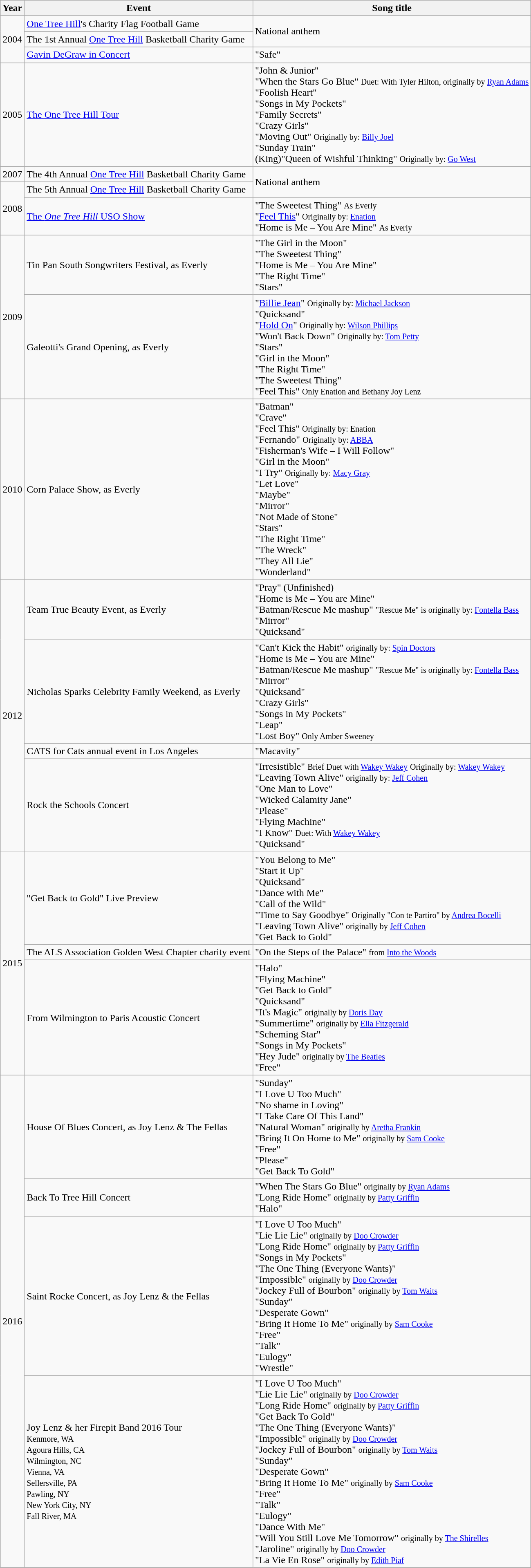<table class="wikitable">
<tr>
<th>Year</th>
<th>Event</th>
<th>Song title</th>
</tr>
<tr>
<td rowspan="3">2004</td>
<td><a href='#'>One Tree Hill</a>'s Charity Flag Football Game</td>
<td rowspan="2">National anthem</td>
</tr>
<tr>
<td>The 1st Annual <a href='#'>One Tree Hill</a> Basketball Charity Game</td>
</tr>
<tr>
<td><a href='#'>Gavin DeGraw in Concert</a></td>
<td>"Safe"</td>
</tr>
<tr>
<td>2005</td>
<td><a href='#'>The One Tree Hill Tour</a></td>
<td>"John & Junior"<br>"When the Stars Go Blue" <small>Duet: With Tyler Hilton, originally by <a href='#'>Ryan Adams</a></small><br>"Foolish Heart"<br>"Songs in My Pockets"<br>"Family Secrets"<br>"Crazy Girls"<br>"Moving Out" <small>Originally by: <a href='#'>Billy Joel</a></small><br>"Sunday Train"<br>(King)"Queen of Wishful Thinking" <small>Originally by: <a href='#'>Go West</a></small></td>
</tr>
<tr>
<td>2007</td>
<td>The 4th Annual <a href='#'>One Tree Hill</a> Basketball Charity Game</td>
<td rowspan="2">National anthem</td>
</tr>
<tr>
<td rowspan="2">2008</td>
<td>The 5th Annual <a href='#'>One Tree Hill</a> Basketball Charity Game</td>
</tr>
<tr>
<td><a href='#'>The <em>One Tree Hill</em> USO Show</a></td>
<td>"The Sweetest Thing" <small>As Everly</small><br>"<a href='#'>Feel This</a>" <small>Originally by: <a href='#'>Enation</a></small><br>"Home is Me – You Are Mine" <small>As Everly</small></td>
</tr>
<tr>
<td rowspan="2">2009</td>
<td>Tin Pan South Songwriters Festival, as Everly</td>
<td>"The Girl in the Moon"<br>"The Sweetest Thing"<br>"Home is Me – You Are Mine"<br>"The Right Time"<br>"Stars"</td>
</tr>
<tr>
<td>Galeotti's Grand Opening, as Everly</td>
<td>"<a href='#'>Billie Jean</a>" <small>Originally by: <a href='#'>Michael Jackson</a></small><br>"Quicksand"<br>"<a href='#'>Hold On</a>" <small>Originally by: <a href='#'>Wilson Phillips</a></small><br>"Won't Back Down" <small>Originally by: <a href='#'>Tom Petty</a></small><br>"Stars"<br>"Girl in the Moon"<br>"The Right Time"<br>"The Sweetest Thing"<br>"Feel This" <small>Only Enation and Bethany Joy Lenz</small></td>
</tr>
<tr>
<td>2010</td>
<td>Corn Palace Show, as Everly</td>
<td>"Batman" <br> "Crave" <br> "Feel This" <small>Originally by: Enation</small> <br> "Fernando" <small>Originally by: <a href='#'>ABBA</a></small> <br> "Fisherman's Wife – I Will Follow" <br> "Girl in the Moon" <br> "I Try" <small>Originally by: <a href='#'>Macy Gray</a></small> <br> "Let Love" <br> "Maybe" <br> "Mirror" <br> "Not Made of Stone" <br> "Stars" <br> "The Right Time" <br> "The Wreck" <br> "They All Lie" <br> "Wonderland"</td>
</tr>
<tr>
<td rowspan="4">2012</td>
<td>Team True Beauty Event, as Everly</td>
<td>"Pray" (Unfinished) <br> "Home is Me – You are Mine" <br> "Batman/Rescue Me mashup" <small>"Rescue Me" is originally by: <a href='#'>Fontella Bass</a></small> <br> "Mirror" <br> "Quicksand"</td>
</tr>
<tr>
<td>Nicholas Sparks Celebrity Family Weekend, as Everly</td>
<td>"Can't Kick the Habit" <small>originally by: <a href='#'>Spin Doctors</a></small><br> "Home is Me – You are Mine" <br> "Batman/Rescue Me mashup" <small>"Rescue Me" is originally by: <a href='#'>Fontella Bass</a></small> <br> "Mirror" <br> "Quicksand" <br> "Crazy Girls" <br> "Songs in My Pockets" <br> "Leap" <br> "Lost Boy" <small>Only Amber Sweeney</small></td>
</tr>
<tr>
<td>CATS for Cats annual event in Los Angeles</td>
<td>"Macavity"</td>
</tr>
<tr>
<td>Rock the Schools Concert</td>
<td>"Irresistible" <small>Brief Duet with <a href='#'>Wakey Wakey</a></small> <small>Originally by: <a href='#'>Wakey Wakey</a></small> <br> "Leaving Town Alive" <small>originally by: <a href='#'>Jeff Cohen</a></small> <br> "One Man to Love" <br> "Wicked Calamity Jane" <br> "Please" <br> "Flying Machine" <br> "I Know" <small>Duet: With <a href='#'>Wakey Wakey</a></small> <br> "Quicksand"</td>
</tr>
<tr>
<td rowspan="3">2015</td>
<td>"Get Back to Gold" Live Preview</td>
<td>"You Belong to Me" <br> "Start it Up" <br> "Quicksand" <br> "Dance with Me" <br> "Call of the Wild" <br> "Time to Say Goodbye" <small>Originally "Con te Partiro" by <a href='#'>Andrea Bocelli</a> </small><br> "Leaving Town Alive" <small>originally by <a href='#'>Jeff Cohen</a></small><br> "Get Back to Gold"</td>
</tr>
<tr>
<td>The ALS Association Golden West Chapter charity event</td>
<td>"On the Steps of the Palace" <small>from <a href='#'>Into the Woods</a></small></td>
</tr>
<tr>
<td>From Wilmington to Paris Acoustic Concert</td>
<td>"Halo" <br> "Flying Machine" <br> "Get Back to Gold" <br> "Quicksand" <br> "It's Magic" <small>originally by <a href='#'>Doris Day</a></small><br> "Summertime" <small>originally by <a href='#'>Ella Fitzgerald</a></small><br> "Scheming Star" <br> "Songs in My Pockets" <br> "Hey Jude" <small>originally by <a href='#'>The Beatles</a></small><br> "Free"</td>
</tr>
<tr>
<td rowspan="4">2016</td>
<td>House Of Blues Concert, as Joy Lenz & The Fellas</td>
<td>"Sunday" <br> "I Love U Too Much" <br> "No shame in Loving" <br> "I Take Care Of This Land" <br> "Natural Woman" <small>originally by <a href='#'>Aretha Frankin</a></small> <br> "Bring It On Home to Me" <small>originally by <a href='#'>Sam Cooke</a></small> <br> "Free" <br> "Please" <br> "Get Back To Gold"</td>
</tr>
<tr>
<td>Back To Tree Hill Concert</td>
<td>"When The Stars Go Blue" <small>originally by <a href='#'>Ryan Adams</a></small> <br> "Long Ride Home" <small>originally by <a href='#'>Patty Griffin</a></small> <br> "Halo"</td>
</tr>
<tr>
<td>Saint Rocke Concert, as Joy Lenz & the Fellas</td>
<td>"I Love U Too Much" <br> "Lie Lie Lie" <small>originally by <a href='#'>Doo Crowder</a></small> <br> "Long Ride Home" <small>originally by <a href='#'>Patty Griffin</a></small> <br> "Songs in My Pockets" <br> "The One Thing (Everyone Wants)" <br> "Impossible" <small>originally by <a href='#'>Doo Crowder</a></small> <br>  "Jockey Full of Bourbon" <small>originally by <a href='#'>Tom Waits</a></small> <br> "Sunday" <br> "Desperate Gown" <br> "Bring It Home To Me" <small>originally by <a href='#'>Sam Cooke</a></small> <br> "Free" <br> "Talk" <br> "Eulogy" <br> "Wrestle"</td>
</tr>
<tr>
<td>Joy Lenz & her Firepit Band 2016 Tour <br> <small> Kenmore, WA <br> Agoura Hills, CA <br> Wilmington, NC <br> Vienna, VA <br> Sellersville, PA <br> Pawling, NY <br> New York City, NY <br> Fall River, MA</small></td>
<td>"I Love U Too Much" <br> "Lie Lie Lie" <small>originally by <a href='#'>Doo Crowder</a></small> <br> "Long Ride Home" <small>originally by <a href='#'>Patty Griffin</a></small> <br> "Get Back To Gold" <br> "The One Thing (Everyone Wants)" <br> "Impossible" <small>originally by <a href='#'>Doo Crowder</a></small> <br> "Jockey Full of Bourbon" <small>originally by <a href='#'>Tom Waits</a></small> <br> "Sunday" <br> "Desperate Gown" <br> "Bring It Home To Me" <small>originally by <a href='#'>Sam Cooke</a></small> <br> "Free" <br> "Talk" <br> "Eulogy" <br> "Dance With Me" <br> "Will You Still Love Me Tomorrow" <small>originally by <a href='#'>The Shirelles</a></small> <br> "Jaroline" <small>originally by <a href='#'>Doo Crowder</a></small> <br> "La Vie En Rose" <small>originally by <a href='#'>Edith Piaf</a></small></td>
</tr>
</table>
